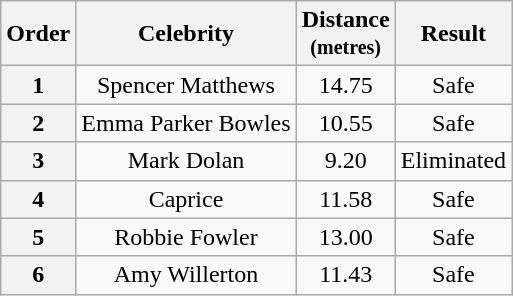<table class="wikitable plainrowheaders" style="text-align:center;">
<tr>
<th>Order</th>
<th>Celebrity</th>
<th>Distance<br><small>(metres)</small></th>
<th>Result</th>
</tr>
<tr>
<th>1</th>
<td>Spencer Matthews</td>
<td>14.75</td>
<td>Safe</td>
</tr>
<tr>
<th>2</th>
<td>Emma Parker Bowles</td>
<td>10.55</td>
<td>Safe</td>
</tr>
<tr>
<th>3</th>
<td>Mark Dolan</td>
<td>9.20</td>
<td>Eliminated</td>
</tr>
<tr>
<th>4</th>
<td>Caprice</td>
<td>11.58</td>
<td>Safe</td>
</tr>
<tr>
<th>5</th>
<td>Robbie Fowler</td>
<td>13.00</td>
<td>Safe</td>
</tr>
<tr>
<th>6</th>
<td>Amy Willerton</td>
<td>11.43</td>
<td>Safe</td>
</tr>
</table>
